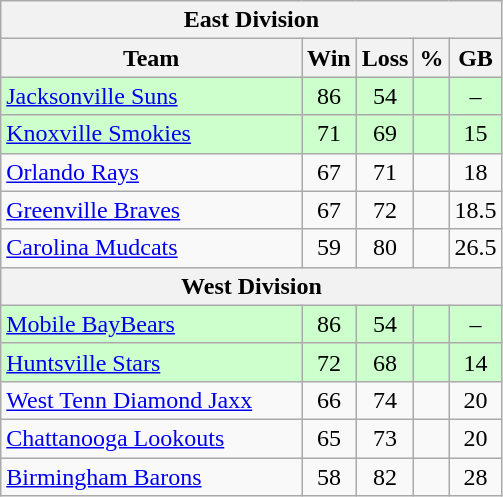<table class="wikitable">
<tr>
<th colspan="5">East Division</th>
</tr>
<tr>
<th width="60%">Team</th>
<th>Win</th>
<th>Loss</th>
<th>%</th>
<th>GB</th>
</tr>
<tr align=center bgcolor=ccffcc>
<td align=left><a href='#'>Jacksonville Suns</a></td>
<td>86</td>
<td>54</td>
<td></td>
<td>–</td>
</tr>
<tr align=center bgcolor=ccffcc>
<td align=left><a href='#'>Knoxville Smokies</a></td>
<td>71</td>
<td>69</td>
<td></td>
<td>15</td>
</tr>
<tr align=center>
<td align=left><a href='#'>Orlando Rays</a></td>
<td>67</td>
<td>71</td>
<td></td>
<td>18</td>
</tr>
<tr align=center>
<td align=left><a href='#'>Greenville Braves</a></td>
<td>67</td>
<td>72</td>
<td></td>
<td>18.5</td>
</tr>
<tr align=center>
<td align=left><a href='#'>Carolina Mudcats</a></td>
<td>59</td>
<td>80</td>
<td></td>
<td>26.5</td>
</tr>
<tr>
<th colspan="5">West Division</th>
</tr>
<tr align=center bgcolor=ccffcc>
<td align=left><a href='#'>Mobile BayBears</a></td>
<td>86</td>
<td>54</td>
<td></td>
<td>–</td>
</tr>
<tr align=center bgcolor=ccffcc>
<td align=left><a href='#'>Huntsville Stars</a></td>
<td>72</td>
<td>68</td>
<td></td>
<td>14</td>
</tr>
<tr align=center>
<td align=left><a href='#'>West Tenn Diamond Jaxx</a></td>
<td>66</td>
<td>74</td>
<td></td>
<td>20</td>
</tr>
<tr align=center>
<td align=left><a href='#'>Chattanooga Lookouts</a></td>
<td>65</td>
<td>73</td>
<td></td>
<td>20</td>
</tr>
<tr align=center>
<td align=left><a href='#'>Birmingham Barons</a></td>
<td>58</td>
<td>82</td>
<td></td>
<td>28</td>
</tr>
</table>
